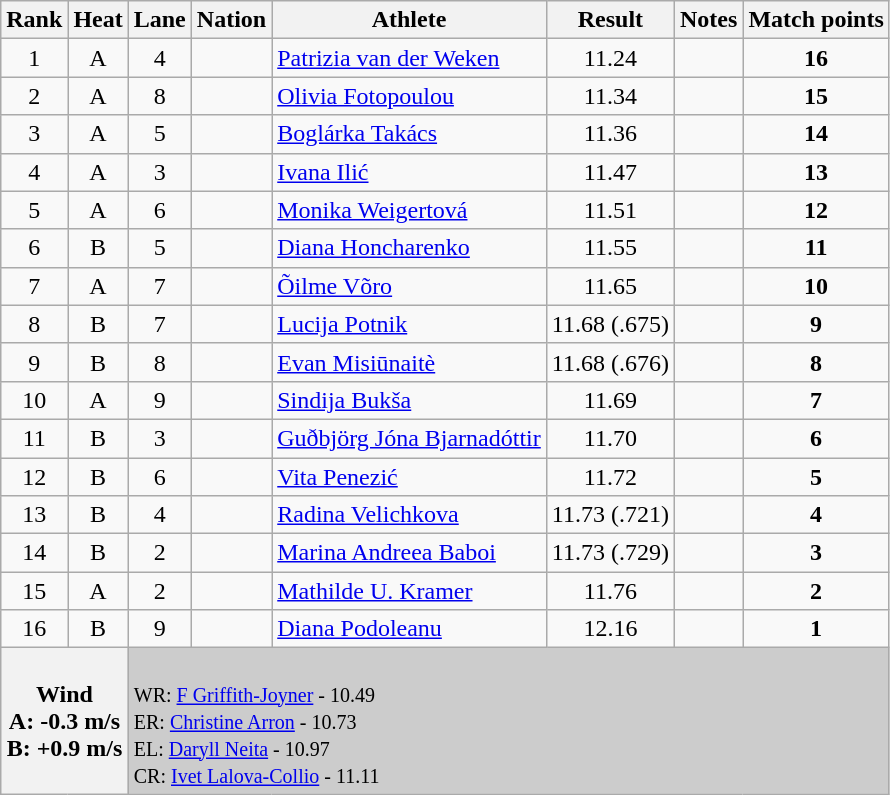<table class="wikitable sortable" style="text-align:left;">
<tr>
<th>Rank</th>
<th>Heat</th>
<th>Lane</th>
<th>Nation</th>
<th>Athlete</th>
<th>Result</th>
<th>Notes</th>
<th>Match points</th>
</tr>
<tr>
<td align=center>1</td>
<td align=center>A</td>
<td align=center>4</td>
<td></td>
<td><a href='#'>Patrizia van der Weken</a></td>
<td align=center>11.24</td>
<td></td>
<td align=center><strong>16</strong></td>
</tr>
<tr>
<td align=center>2</td>
<td align=center>A</td>
<td align=center>8</td>
<td></td>
<td><a href='#'>Olivia Fotopoulou</a></td>
<td align=center>11.34</td>
<td align=center></td>
<td align=center><strong>15</strong></td>
</tr>
<tr>
<td align=center>3</td>
<td align=center>A</td>
<td align=center>5</td>
<td></td>
<td><a href='#'>Boglárka Takács</a></td>
<td align=center>11.36</td>
<td></td>
<td align=center><strong>14</strong></td>
</tr>
<tr>
<td align=center>4</td>
<td align=center>A</td>
<td align=center>3</td>
<td></td>
<td><a href='#'>Ivana Ilić</a></td>
<td align=center>11.47</td>
<td align=center></td>
<td align=center><strong>13</strong></td>
</tr>
<tr>
<td align=center>5</td>
<td align=center>A</td>
<td align=center>6</td>
<td></td>
<td><a href='#'>Monika Weigertová</a></td>
<td align=center>11.51</td>
<td></td>
<td align=center><strong>12</strong></td>
</tr>
<tr>
<td align=center>6</td>
<td align=center>B</td>
<td align=center>5</td>
<td></td>
<td><a href='#'>Diana Honcharenko</a></td>
<td align=center>11.55</td>
<td align=center></td>
<td align=center><strong>11</strong></td>
</tr>
<tr>
<td align=center>7</td>
<td align=center>A</td>
<td align=center>7</td>
<td></td>
<td><a href='#'>Õilme Võro</a></td>
<td align=center>11.65</td>
<td></td>
<td align=center><strong>10</strong></td>
</tr>
<tr>
<td align=center>8</td>
<td align=center>B</td>
<td align=center>7</td>
<td></td>
<td><a href='#'>Lucija Potnik</a></td>
<td align=center>11.68 (.675)</td>
<td></td>
<td align=center><strong>9</strong></td>
</tr>
<tr>
<td align=center>9</td>
<td align=center>B</td>
<td align=center>8</td>
<td></td>
<td><a href='#'>Evan Misiūnaitè</a></td>
<td align=center>11.68 (.676)</td>
<td align=center></td>
<td align=center><strong>8</strong></td>
</tr>
<tr>
<td align=center>10</td>
<td align=center>A</td>
<td align=center>9</td>
<td></td>
<td><a href='#'>Sindija Bukša</a></td>
<td align=center>11.69</td>
<td></td>
<td align=center><strong>7</strong></td>
</tr>
<tr>
<td align=center>11</td>
<td align=center>B</td>
<td align=center>3</td>
<td></td>
<td><a href='#'>Guðbjörg Jóna Bjarnadóttir</a></td>
<td align=center>11.70</td>
<td align=center></td>
<td align=center><strong>6</strong></td>
</tr>
<tr>
<td align=center>12</td>
<td align=center>B</td>
<td align=center>6</td>
<td></td>
<td><a href='#'>Vita Penezić</a></td>
<td align=center>11.72</td>
<td></td>
<td align=center><strong>5</strong></td>
</tr>
<tr>
<td align=center>13</td>
<td align=center>B</td>
<td align=center>4</td>
<td></td>
<td><a href='#'>Radina Velichkova</a></td>
<td align=center>11.73 (.721)</td>
<td></td>
<td align=center><strong>4</strong></td>
</tr>
<tr>
<td align=center>14</td>
<td align=center>B</td>
<td align=center>2</td>
<td></td>
<td><a href='#'>Marina Andreea Baboi</a></td>
<td align=center>11.73 (.729)</td>
<td align=center></td>
<td align=center><strong>3</strong></td>
</tr>
<tr>
<td align=center>15</td>
<td align=center>A</td>
<td align=center>2</td>
<td></td>
<td><a href='#'>Mathilde U. Kramer</a></td>
<td align=center>11.76</td>
<td></td>
<td align=center><strong>2</strong></td>
</tr>
<tr>
<td align=center>16</td>
<td align=center>B</td>
<td align=center>9</td>
<td></td>
<td><a href='#'>Diana Podoleanu</a></td>
<td align=center>12.16</td>
<td align=center></td>
<td align=center><strong>1</strong></td>
</tr>
<tr>
<th colspan=2>Wind<br>A: -0.3 m/s<br>B: +0.9 m/s</th>
<td colspan="6" bgcolor="#cccccc"><br>
<small>WR:   <a href='#'>F Griffith-Joyner</a> - 10.49<br>ER:  <a href='#'>Christine Arron</a> - 10.73<br></small>
<small>EL:   <a href='#'>Daryll Neita</a> - 10.97<br>CR:  <a href='#'>Ivet Lalova-Collio</a> - 11.11</small></td>
</tr>
</table>
